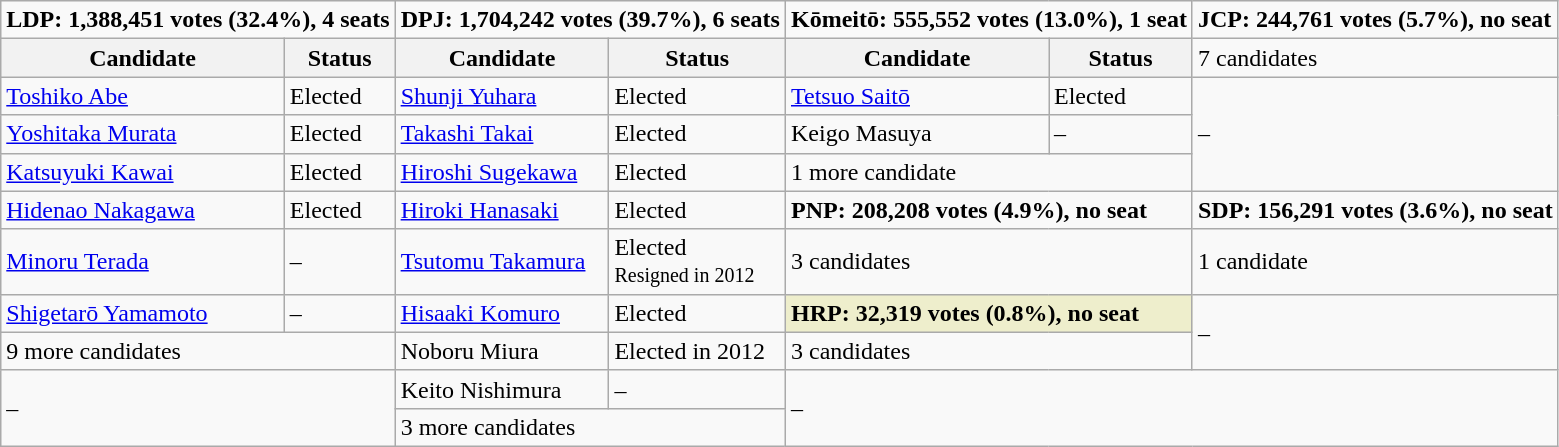<table class="wikitable">
<tr>
<td colspan="2" ><strong>LDP: 1,388,451 votes (32.4%), 4 seats</strong></td>
<td colspan="2" ><strong>DPJ: 1,704,242 votes (39.7%), 6 seats</strong></td>
<td colspan="2" ><strong>Kōmeitō: 555,552 votes (13.0%), 1 seat</strong></td>
<td colspan="2" ><strong>JCP: 244,761 votes (5.7%), no seat</strong></td>
</tr>
<tr>
<th>Candidate</th>
<th>Status</th>
<th>Candidate</th>
<th>Status</th>
<th>Candidate</th>
<th>Status</th>
<td colspan="2">7 candidates</td>
</tr>
<tr>
<td><a href='#'>Toshiko Abe</a></td>
<td>Elected</td>
<td><a href='#'>Shunji Yuhara</a></td>
<td>Elected</td>
<td><a href='#'>Tetsuo Saitō</a></td>
<td>Elected</td>
<td rowspan="3" colspan="2">–</td>
</tr>
<tr>
<td><a href='#'>Yoshitaka Murata</a></td>
<td>Elected</td>
<td><a href='#'>Takashi Takai</a></td>
<td>Elected</td>
<td>Keigo Masuya</td>
<td>–</td>
</tr>
<tr>
<td><a href='#'>Katsuyuki Kawai</a></td>
<td>Elected</td>
<td><a href='#'>Hiroshi Sugekawa</a></td>
<td>Elected</td>
<td colspan="2">1 more candidate</td>
</tr>
<tr>
<td><a href='#'>Hidenao Nakagawa</a></td>
<td>Elected</td>
<td><a href='#'>Hiroki Hanasaki</a></td>
<td>Elected</td>
<td colspan="2" ><strong>PNP: 208,208 votes (4.9%), no seat</strong></td>
<td colspan="2" ><strong>SDP: 156,291 votes (3.6%), no seat</strong></td>
</tr>
<tr>
<td><a href='#'>Minoru Terada</a></td>
<td>–</td>
<td><a href='#'>Tsutomu Takamura</a></td>
<td>Elected<br><small>Resigned in 2012</small></td>
<td colspan="2">3 candidates</td>
<td colspan="2">1 candidate</td>
</tr>
<tr>
<td><a href='#'>Shigetarō Yamamoto</a></td>
<td>–</td>
<td><a href='#'>Hisaaki Komuro</a></td>
<td>Elected</td>
<td colspan="2" style="background:#eec;"><strong>HRP: 32,319 votes (0.8%), no seat</strong></td>
<td rowspan="2" colspan="2">–</td>
</tr>
<tr>
<td colspan="2">9 more candidates</td>
<td>Noboru Miura</td>
<td>Elected in 2012</td>
<td colspan="2">3 candidates</td>
</tr>
<tr>
<td rowspan="2" colspan="2">–</td>
<td>Keito Nishimura</td>
<td>–</td>
<td rowspan="2" colspan="4">–</td>
</tr>
<tr>
<td colspan="2">3 more candidates</td>
</tr>
</table>
